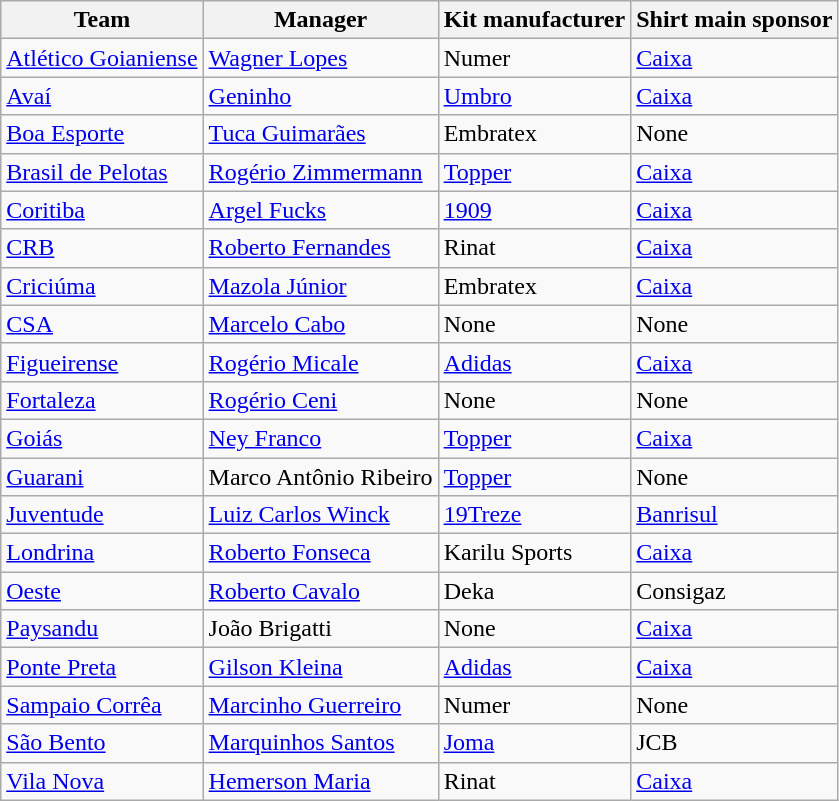<table class="wikitable sortable" |>
<tr>
<th>Team</th>
<th>Manager</th>
<th>Kit manufacturer</th>
<th>Shirt main sponsor</th>
</tr>
<tr>
<td><a href='#'>Atlético Goianiense</a></td>
<td> <a href='#'>Wagner Lopes</a></td>
<td> Numer</td>
<td> <a href='#'>Caixa</a></td>
</tr>
<tr>
<td><a href='#'>Avaí</a></td>
<td> <a href='#'>Geninho</a></td>
<td> <a href='#'>Umbro</a></td>
<td> <a href='#'>Caixa</a></td>
</tr>
<tr>
<td><a href='#'>Boa Esporte</a></td>
<td> <a href='#'>Tuca Guimarães</a></td>
<td> Embratex</td>
<td>None</td>
</tr>
<tr>
<td><a href='#'>Brasil de Pelotas</a></td>
<td> <a href='#'>Rogério Zimmermann</a></td>
<td> <a href='#'>Topper</a></td>
<td> <a href='#'>Caixa</a></td>
</tr>
<tr>
<td><a href='#'>Coritiba</a></td>
<td> <a href='#'>Argel Fucks</a></td>
<td> <a href='#'>1909</a></td>
<td> <a href='#'>Caixa</a></td>
</tr>
<tr>
<td><a href='#'>CRB</a></td>
<td> <a href='#'>Roberto Fernandes</a></td>
<td> Rinat</td>
<td> <a href='#'>Caixa</a></td>
</tr>
<tr>
<td><a href='#'>Criciúma</a></td>
<td> <a href='#'>Mazola Júnior</a></td>
<td> Embratex</td>
<td> <a href='#'>Caixa</a></td>
</tr>
<tr>
<td><a href='#'>CSA</a></td>
<td> <a href='#'>Marcelo Cabo</a></td>
<td>None</td>
<td>None</td>
</tr>
<tr>
<td><a href='#'>Figueirense</a></td>
<td> <a href='#'>Rogério Micale</a></td>
<td> <a href='#'>Adidas</a></td>
<td> <a href='#'>Caixa</a></td>
</tr>
<tr>
<td><a href='#'>Fortaleza</a></td>
<td> <a href='#'>Rogério Ceni</a></td>
<td>None</td>
<td>None</td>
</tr>
<tr>
<td><a href='#'>Goiás</a></td>
<td> <a href='#'>Ney Franco</a></td>
<td> <a href='#'>Topper</a></td>
<td> <a href='#'>Caixa</a></td>
</tr>
<tr>
<td><a href='#'>Guarani</a></td>
<td> Marco Antônio Ribeiro</td>
<td> <a href='#'>Topper</a></td>
<td>None</td>
</tr>
<tr>
<td><a href='#'>Juventude</a></td>
<td> <a href='#'>Luiz Carlos Winck</a></td>
<td> <a href='#'>19Treze</a></td>
<td> <a href='#'>Banrisul</a></td>
</tr>
<tr>
<td><a href='#'>Londrina</a></td>
<td> <a href='#'>Roberto Fonseca</a></td>
<td> Karilu Sports</td>
<td> <a href='#'>Caixa</a></td>
</tr>
<tr>
<td><a href='#'>Oeste</a></td>
<td> <a href='#'>Roberto Cavalo</a></td>
<td> Deka</td>
<td> Consigaz</td>
</tr>
<tr>
<td><a href='#'>Paysandu</a></td>
<td> João Brigatti</td>
<td>None</td>
<td> <a href='#'>Caixa</a></td>
</tr>
<tr>
<td><a href='#'>Ponte Preta</a></td>
<td> <a href='#'>Gilson Kleina</a></td>
<td> <a href='#'>Adidas</a></td>
<td> <a href='#'>Caixa</a></td>
</tr>
<tr>
<td><a href='#'>Sampaio Corrêa</a></td>
<td> <a href='#'>Marcinho Guerreiro</a></td>
<td> Numer</td>
<td>None</td>
</tr>
<tr>
<td><a href='#'>São Bento</a></td>
<td> <a href='#'>Marquinhos Santos</a></td>
<td> <a href='#'>Joma</a></td>
<td> JCB</td>
</tr>
<tr>
<td><a href='#'>Vila Nova</a></td>
<td> <a href='#'>Hemerson Maria</a></td>
<td> Rinat</td>
<td> <a href='#'>Caixa</a></td>
</tr>
</table>
